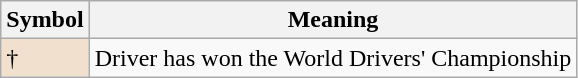<table Class="wikitable">
<tr>
<th>Symbol</th>
<th>Meaning</th>
</tr>
<tr>
<td style="background:#F2E0CE;">†</td>
<td>Driver has won the World Drivers' Championship</td>
</tr>
</table>
